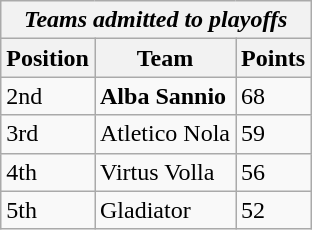<table class="wikitable">
<tr>
<th colspan="3"><em>Teams admitted to playoffs</em></th>
</tr>
<tr>
<th>Position</th>
<th>Team</th>
<th>Points</th>
</tr>
<tr>
<td>2nd</td>
<td><strong>Alba Sannio</strong></td>
<td>68</td>
</tr>
<tr>
<td>3rd</td>
<td>Atletico Nola</td>
<td>59</td>
</tr>
<tr>
<td>4th</td>
<td>Virtus Volla</td>
<td>56</td>
</tr>
<tr>
<td>5th</td>
<td>Gladiator</td>
<td>52</td>
</tr>
</table>
